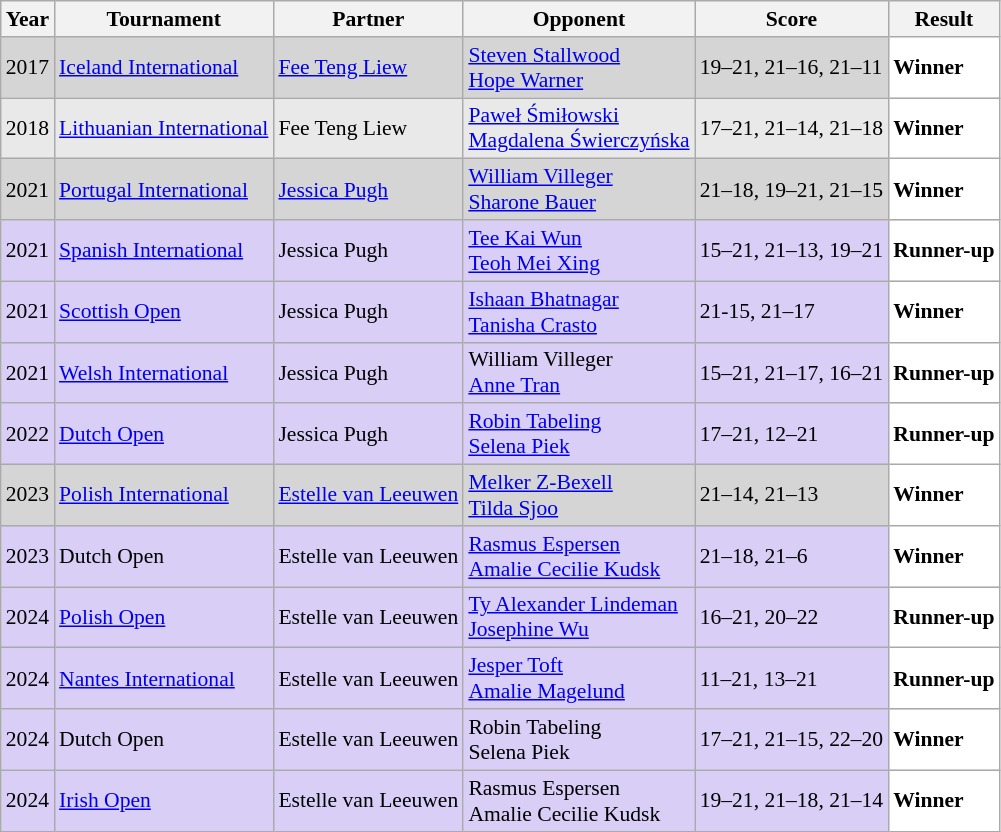<table class="sortable wikitable" style="font-size: 90%;">
<tr>
<th>Year</th>
<th>Tournament</th>
<th>Partner</th>
<th>Opponent</th>
<th>Score</th>
<th>Result</th>
</tr>
<tr style="background:#D5D5D5">
<td align="center">2017</td>
<td align="left"><a href='#'>Iceland International</a></td>
<td align="left"> <a href='#'>Fee Teng Liew</a></td>
<td align="left"> <a href='#'>Steven Stallwood</a><br> <a href='#'>Hope Warner</a></td>
<td align="left">19–21, 21–16, 21–11</td>
<td style="text-align:left; background:white"> <strong>Winner</strong></td>
</tr>
<tr style="background:#E9E9E9">
<td align="center">2018</td>
<td align="left"><a href='#'>Lithuanian International</a></td>
<td align="left"> Fee Teng Liew</td>
<td align="left"> <a href='#'>Paweł Śmiłowski</a><br> <a href='#'>Magdalena Świerczyńska</a></td>
<td align="left">17–21, 21–14, 21–18</td>
<td style="text-align:left; background:white"> <strong>Winner</strong></td>
</tr>
<tr style="background:#D5D5D5">
<td align="center">2021</td>
<td align="left"><a href='#'>Portugal International</a></td>
<td align="left"> <a href='#'>Jessica Pugh</a></td>
<td align="left"> <a href='#'>William Villeger</a><br> <a href='#'>Sharone Bauer</a></td>
<td align="left">21–18, 19–21, 21–15</td>
<td style="text-align:left; background:white"> <strong>Winner</strong></td>
</tr>
<tr style="background:#D8CEF6">
<td align="center">2021</td>
<td align="left"><a href='#'>Spanish International</a></td>
<td align="left"> Jessica Pugh</td>
<td align="left"> <a href='#'>Tee Kai Wun</a><br> <a href='#'>Teoh Mei Xing</a></td>
<td align="left">15–21, 21–13, 19–21</td>
<td style="text-align:left; background:white"> <strong>Runner-up</strong></td>
</tr>
<tr style="background:#D8CEF6">
<td align="center">2021</td>
<td align="left"><a href='#'>Scottish Open</a></td>
<td align="left"> Jessica Pugh</td>
<td align="left"> <a href='#'>Ishaan Bhatnagar</a><br> <a href='#'>Tanisha Crasto</a></td>
<td align="left">21-15, 21–17</td>
<td style="text-align:left; background:white"> <strong>Winner</strong></td>
</tr>
<tr style="background:#D8CEF6">
<td align="center">2021</td>
<td align="left"><a href='#'>Welsh International</a></td>
<td align="left"> Jessica Pugh</td>
<td align="left"> William Villeger<br> <a href='#'>Anne Tran</a></td>
<td align="left">15–21, 21–17, 16–21</td>
<td style="text-align:left; background:white"> <strong>Runner-up</strong></td>
</tr>
<tr style="background:#D8CEF6">
<td align="center">2022</td>
<td align="left"><a href='#'>Dutch Open</a></td>
<td align="left"> Jessica Pugh</td>
<td align="left"> <a href='#'>Robin Tabeling</a><br> <a href='#'>Selena Piek</a></td>
<td align="left">17–21, 12–21</td>
<td style="text-align:left; background:white"> <strong>Runner-up</strong></td>
</tr>
<tr style="background:#D5D5D5">
<td align="center">2023</td>
<td align="left"><a href='#'>Polish International</a></td>
<td align="left"> <a href='#'>Estelle van Leeuwen</a></td>
<td align="left"> <a href='#'>Melker Z-Bexell</a><br> <a href='#'>Tilda Sjoo</a></td>
<td align="left">21–14, 21–13</td>
<td style="text-align:left; background:white"> <strong>Winner</strong></td>
</tr>
<tr style="background:#D8CEF6">
<td align="center">2023</td>
<td align="left">Dutch Open</td>
<td align="left"> Estelle van Leeuwen</td>
<td align="left"> <a href='#'>Rasmus Espersen</a><br> <a href='#'>Amalie Cecilie Kudsk</a></td>
<td align="left">21–18, 21–6</td>
<td style="text-align:left; background:white"> <strong>Winner</strong></td>
</tr>
<tr style="background:#D8CEF6">
<td align="center">2024</td>
<td align="left"><a href='#'>Polish Open</a></td>
<td align="left"> Estelle van Leeuwen</td>
<td align="left"> <a href='#'>Ty Alexander Lindeman</a><br> <a href='#'>Josephine Wu</a></td>
<td align="left">16–21, 20–22</td>
<td style="text-align:left; background:white"> <strong>Runner-up</strong></td>
</tr>
<tr style="background:#D8CEF6">
<td align="center">2024</td>
<td align="left"><a href='#'>Nantes International</a></td>
<td align="left"> Estelle van Leeuwen</td>
<td align="left"> <a href='#'>Jesper Toft</a><br> <a href='#'>Amalie Magelund</a></td>
<td align="left">11–21, 13–21</td>
<td style="text-align:left; background:white"> <strong>Runner-up</strong></td>
</tr>
<tr style="background:#D8CEF6">
<td align="center">2024</td>
<td align="left">Dutch Open</td>
<td align="left"> Estelle van Leeuwen</td>
<td align="left"> Robin Tabeling<br> Selena Piek</td>
<td align="left">17–21, 21–15, 22–20</td>
<td style="text-align:left; background:white"> <strong>Winner</strong></td>
</tr>
<tr style="background:#D8CEF6">
<td align="center">2024</td>
<td align="left"><a href='#'>Irish Open</a></td>
<td align="left"> Estelle van Leeuwen</td>
<td align="left"> Rasmus Espersen<br> Amalie Cecilie Kudsk</td>
<td align="left">19–21, 21–18, 21–14</td>
<td style="text-align:left; background:white"> <strong>Winner</strong></td>
</tr>
</table>
